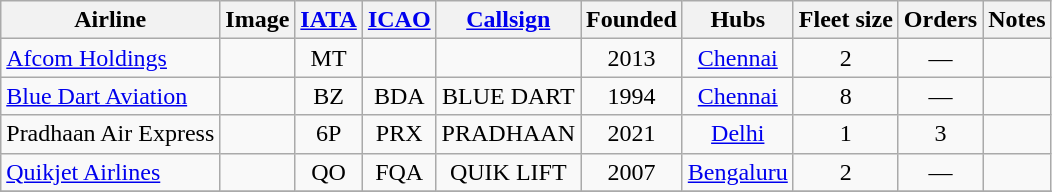<table class="wikitable sortable sticky-header sort-under">
<tr>
<th>Airline</th>
<th>Image</th>
<th><a href='#'>IATA</a></th>
<th><a href='#'>ICAO</a></th>
<th><a href='#'>Callsign</a></th>
<th>Founded</th>
<th>Hubs</th>
<th>Fleet size</th>
<th>Orders</th>
<th>Notes</th>
</tr>
<tr>
<td><a href='#'>Afcom Holdings</a></td>
<td></td>
<td align="center">MT</td>
<td></td>
<td></td>
<td align="center">2013</td>
<td align="center"><a href='#'>Chennai</a></td>
<td align="center">2</td>
<td align="center">—</td>
<td></td>
</tr>
<tr>
<td><a href='#'>Blue Dart Aviation</a></td>
<td></td>
<td align="center">BZ</td>
<td align="center">BDA</td>
<td align="center">BLUE DART</td>
<td align="center">1994</td>
<td align="center"><a href='#'>Chennai</a></td>
<td align="center">8</td>
<td align="center">—</td>
<td></td>
</tr>
<tr>
<td>Pradhaan Air Express</td>
<td></td>
<td align="center">6P</td>
<td align="center">PRX</td>
<td align="center">PRADHAAN</td>
<td align="center">2021</td>
<td align="center"><a href='#'>Delhi</a></td>
<td align="center">1</td>
<td align="center">3</td>
<td></td>
</tr>
<tr>
<td><a href='#'>Quikjet Airlines</a></td>
<td></td>
<td align="center">QO</td>
<td align="center">FQA</td>
<td align="center">QUIK LIFT</td>
<td align="center">2007</td>
<td align="center"><a href='#'>Bengaluru</a></td>
<td align="center">2</td>
<td align="center">—</td>
<td></td>
</tr>
<tr>
</tr>
</table>
